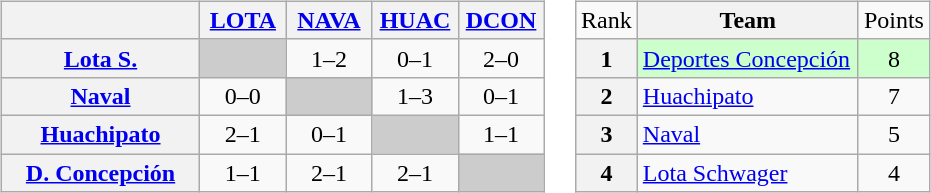<table>
<tr>
<td><br><table class="wikitable" style="text-align:center">
<tr>
<th width="125"> </th>
<th width="50"><a href='#'>LOTA</a></th>
<th width="50"><a href='#'>NAVA</a></th>
<th width="50"><a href='#'>HUAC</a></th>
<th width="50"><a href='#'>DCON</a></th>
</tr>
<tr>
<th><a href='#'>Lota S.</a></th>
<td bgcolor="#CCCCCC"></td>
<td>1–2</td>
<td>0–1</td>
<td>2–0</td>
</tr>
<tr>
<th><a href='#'>Naval</a></th>
<td>0–0</td>
<td bgcolor="#CCCCCC"></td>
<td>1–3</td>
<td>0–1</td>
</tr>
<tr>
<th><a href='#'>Huachipato</a></th>
<td>2–1</td>
<td>0–1</td>
<td bgcolor="#CCCCCC"></td>
<td>1–1</td>
</tr>
<tr>
<th><a href='#'>D. Concepción</a></th>
<td>1–1</td>
<td>2–1</td>
<td>2–1</td>
<td bgcolor="#CCCCCC"></td>
</tr>
</table>
</td>
<td><br><table class="wikitable" style="text-align: center;">
<tr>
<td>Rank</td>
<th width=140>Team</th>
<td>Points</td>
</tr>
<tr bgcolor="#ccffcc">
<th>1</th>
<td style="text-align: left;"><a href='#'>Deportes Concepción</a></td>
<td>8</td>
</tr>
<tr>
<th>2</th>
<td style="text-align: left;"><a href='#'>Huachipato</a></td>
<td>7</td>
</tr>
<tr>
<th>3</th>
<td style="text-align: left;"><a href='#'>Naval</a></td>
<td>5</td>
</tr>
<tr>
<th>4</th>
<td style="text-align: left;"><a href='#'>Lota Schwager</a></td>
<td>4</td>
</tr>
</table>
</td>
</tr>
</table>
